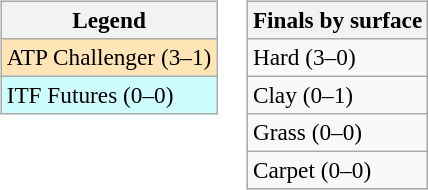<table>
<tr valign=top>
<td><br><table class=wikitable style=font-size:97%>
<tr>
<th>Legend</th>
</tr>
<tr bgcolor=moccasin>
<td>ATP Challenger (3–1)</td>
</tr>
<tr bgcolor=cffcff>
<td>ITF Futures (0–0)</td>
</tr>
</table>
</td>
<td><br><table class=wikitable style=font-size:97%>
<tr>
<th>Finals by surface</th>
</tr>
<tr>
<td>Hard (3–0)</td>
</tr>
<tr>
<td>Clay (0–1)</td>
</tr>
<tr>
<td>Grass (0–0)</td>
</tr>
<tr>
<td>Carpet (0–0)</td>
</tr>
</table>
</td>
</tr>
</table>
